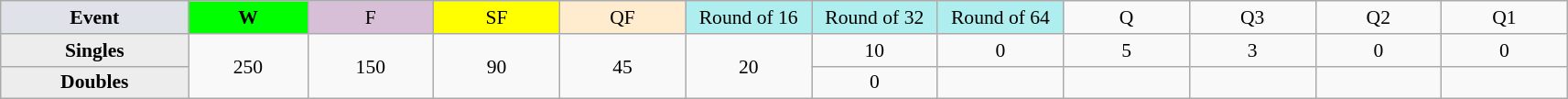<table class=wikitable style=font-size:90%;text-align:center>
<tr>
<td style="width:130px; background:#dfe2e9;"><strong>Event</strong></td>
<td style="width:80px; background:lime;"><strong>W</strong></td>
<td style="width:85px; background:thistle;">F</td>
<td style="width:85px; background:#ff0;">SF</td>
<td style="width:85px; background:#ffebcd;">QF</td>
<td style="width:85px; background:#afeeee;">Round of 16</td>
<td style="width:85px; background:#afeeee;">Round of 32</td>
<td style="width:85px; background:#afeeee;">Round of 64</td>
<td width=85>Q</td>
<td width=85>Q3</td>
<td width=85>Q2</td>
<td width=85>Q1</td>
</tr>
<tr>
<th style="background:#ededed;">Singles</th>
<td rowspan=2>250</td>
<td rowspan=2>150</td>
<td rowspan=2>90</td>
<td rowspan=2>45</td>
<td rowspan=2>20</td>
<td>10</td>
<td>0</td>
<td>5</td>
<td>3</td>
<td>0</td>
<td>0</td>
</tr>
<tr>
<th style="background:#ededed;">Doubles</th>
<td>0</td>
<td></td>
<td></td>
<td></td>
<td></td>
<td></td>
</tr>
</table>
